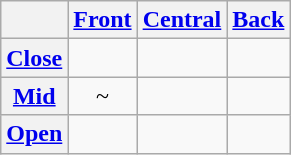<table class="wikitable" style="text-align:center;">
<tr>
<th></th>
<th><a href='#'>Front</a></th>
<th><a href='#'>Central</a></th>
<th><a href='#'>Back</a></th>
</tr>
<tr>
<th><a href='#'>Close</a></th>
<td></td>
<td></td>
<td></td>
</tr>
<tr>
<th><a href='#'>Mid</a></th>
<td> ~ </td>
<td></td>
<td></td>
</tr>
<tr>
<th><a href='#'>Open</a></th>
<td></td>
<td></td>
<td></td>
</tr>
</table>
